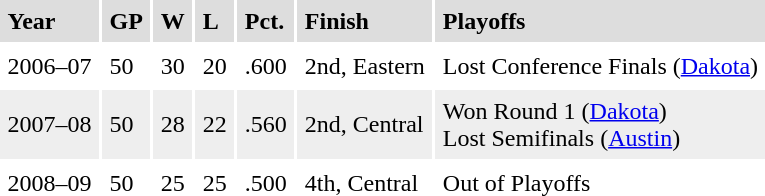<table cellpadding=5>
<tr bgcolor="#dddddd">
<td><strong>Year</strong></td>
<td><strong>GP</strong></td>
<td><strong>W</strong></td>
<td><strong>L</strong></td>
<td><strong>Pct.</strong></td>
<td><strong>Finish</strong></td>
<td><strong>Playoffs</strong></td>
</tr>
<tr>
<td>2006–07</td>
<td>50</td>
<td>30</td>
<td>20</td>
<td>.600</td>
<td>2nd, Eastern</td>
<td>Lost Conference Finals (<a href='#'>Dakota</a>)</td>
</tr>
<tr bgcolor="#eeeeee">
<td>2007–08</td>
<td>50</td>
<td>28</td>
<td>22</td>
<td>.560</td>
<td>2nd, Central</td>
<td>Won Round 1 (<a href='#'>Dakota</a>)<br>Lost Semifinals (<a href='#'>Austin</a>)</td>
</tr>
<tr>
<td>2008–09</td>
<td>50</td>
<td>25</td>
<td>25</td>
<td>.500</td>
<td>4th, Central</td>
<td>Out of Playoffs</td>
</tr>
</table>
